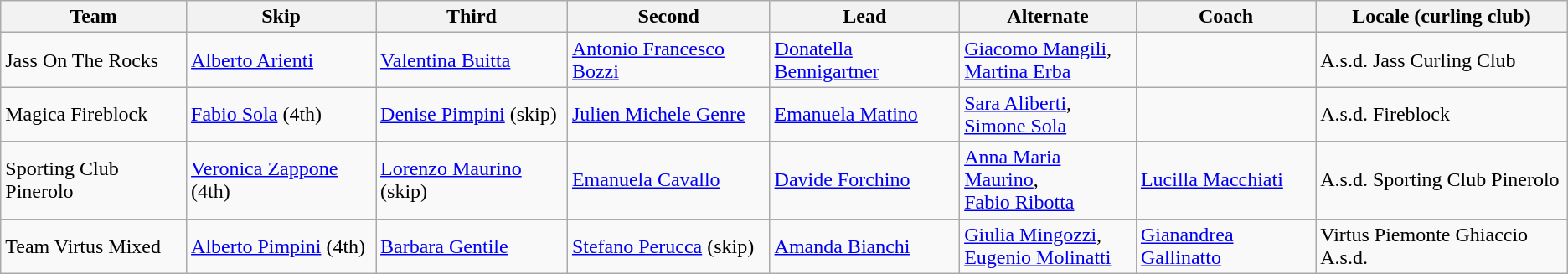<table class="wikitable">
<tr>
<th>Team</th>
<th>Skip</th>
<th>Third</th>
<th>Second</th>
<th>Lead</th>
<th>Alternate</th>
<th>Coach</th>
<th>Locale (curling club)</th>
</tr>
<tr>
<td>Jass On The Rocks</td>
<td><a href='#'>Alberto Arienti</a></td>
<td><a href='#'>Valentina Buitta</a></td>
<td><a href='#'>Antonio Francesco Bozzi</a></td>
<td><a href='#'>Donatella Bennigartner</a></td>
<td><a href='#'>Giacomo Mangili</a>,<br><a href='#'>Martina Erba</a></td>
<td></td>
<td>A.s.d. Jass Curling Club</td>
</tr>
<tr>
<td>Magica Fireblock</td>
<td><a href='#'>Fabio Sola</a> (4th)</td>
<td><a href='#'>Denise Pimpini</a> (skip)</td>
<td><a href='#'>Julien Michele Genre</a></td>
<td><a href='#'>Emanuela Matino</a></td>
<td><a href='#'>Sara Aliberti</a>,<br><a href='#'>Simone Sola</a></td>
<td></td>
<td>A.s.d. Fireblock</td>
</tr>
<tr>
<td>Sporting Club Pinerolo</td>
<td><a href='#'>Veronica Zappone</a> (4th)</td>
<td><a href='#'>Lorenzo Maurino</a> (skip)</td>
<td><a href='#'>Emanuela Cavallo</a></td>
<td><a href='#'>Davide Forchino</a></td>
<td><a href='#'>Anna Maria Maurino</a>,<br><a href='#'>Fabio Ribotta</a></td>
<td><a href='#'>Lucilla Macchiati</a></td>
<td>A.s.d. Sporting Club Pinerolo</td>
</tr>
<tr>
<td>Team Virtus Mixed</td>
<td><a href='#'>Alberto Pimpini</a> (4th)</td>
<td><a href='#'>Barbara Gentile</a></td>
<td><a href='#'>Stefano Perucca</a> (skip)</td>
<td><a href='#'>Amanda Bianchi</a></td>
<td><a href='#'>Giulia Mingozzi</a>,<br><a href='#'>Eugenio Molinatti</a></td>
<td><a href='#'>Gianandrea Gallinatto</a></td>
<td>Virtus Piemonte Ghiaccio A.s.d.</td>
</tr>
</table>
